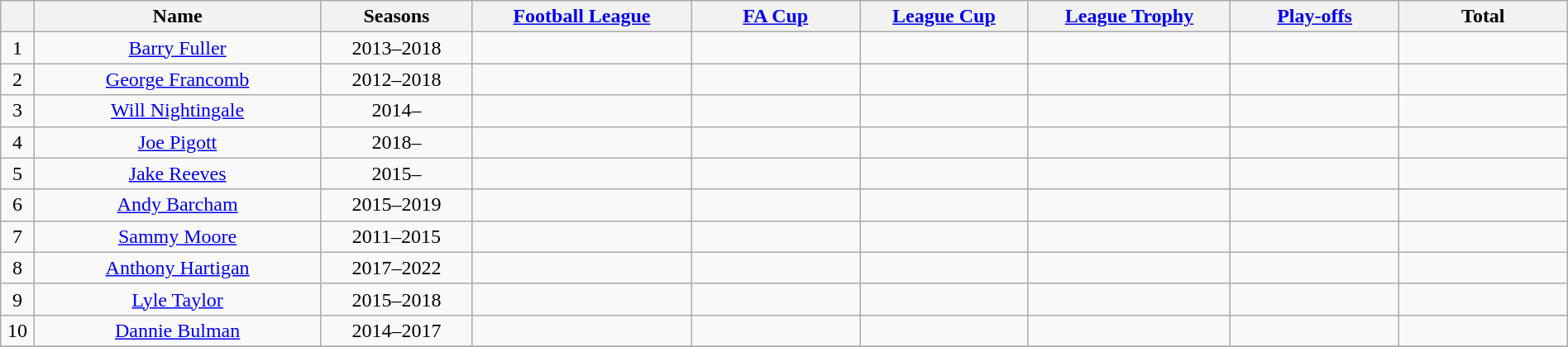<table class="wikitable sortable" style="text-align: center;" width = 100%;>
<tr>
<th width=2%></th>
<th width=17%><span>Name</span></th>
<th width=9%><span>Seasons</span></th>
<th width=13%><span><a href='#'>Football League</a></span></th>
<th width=10%><span><a href='#'>FA Cup</a></span></th>
<th width=10%><span><a href='#'>League Cup</a></span></th>
<th width=12%><span><a href='#'>League Trophy</a></span></th>
<th width=10%><span><a href='#'>Play-offs</a></span></th>
<th width=10%><span>Total</span></th>
</tr>
<tr>
<td>1</td>
<td align="Centre"> <a href='#'>Barry Fuller</a></td>
<td>2013–2018</td>
<td></td>
<td></td>
<td></td>
<td></td>
<td></td>
<td></td>
</tr>
<tr>
<td>2</td>
<td align="Centre"> <a href='#'>George Francomb</a></td>
<td>2012–2018</td>
<td></td>
<td></td>
<td></td>
<td></td>
<td></td>
<td></td>
</tr>
<tr>
<td>3</td>
<td align="Centre"> <a href='#'>Will Nightingale</a></td>
<td>2014–</td>
<td></td>
<td></td>
<td></td>
<td></td>
<td></td>
<td></td>
</tr>
<tr>
<td>4</td>
<td align="Centre"> <a href='#'>Joe Pigott</a></td>
<td>2018–</td>
<td></td>
<td></td>
<td></td>
<td></td>
<td></td>
<td></td>
</tr>
<tr>
<td>5</td>
<td align="Centre"> <a href='#'>Jake Reeves</a></td>
<td>2015–</td>
<td></td>
<td></td>
<td></td>
<td></td>
<td></td>
<td></td>
</tr>
<tr>
<td>6</td>
<td align="Centre"> <a href='#'>Andy Barcham</a></td>
<td>2015–2019</td>
<td></td>
<td></td>
<td></td>
<td></td>
<td></td>
<td></td>
</tr>
<tr>
<td>7</td>
<td align="Centre"> <a href='#'>Sammy Moore</a></td>
<td>2011–2015</td>
<td></td>
<td></td>
<td></td>
<td></td>
<td></td>
<td></td>
</tr>
<tr>
<td>8</td>
<td align="Centre"> <a href='#'>Anthony Hartigan</a></td>
<td>2017–2022</td>
<td></td>
<td></td>
<td></td>
<td></td>
<td></td>
<td></td>
</tr>
<tr>
<td>9</td>
<td align="Centre"> <a href='#'>Lyle Taylor</a></td>
<td>2015–2018</td>
<td></td>
<td></td>
<td></td>
<td></td>
<td></td>
<td></td>
</tr>
<tr>
<td>10</td>
<td align="Centre"> <a href='#'>Dannie Bulman</a></td>
<td>2014–2017</td>
<td></td>
<td></td>
<td></td>
<td></td>
<td></td>
<td></td>
</tr>
<tr>
</tr>
</table>
